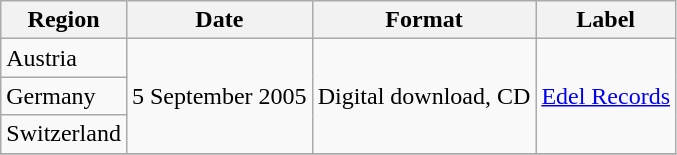<table class="wikitable">
<tr>
<th scope="col">Region</th>
<th scope="col">Date</th>
<th scope="col">Format</th>
<th scope="col">Label</th>
</tr>
<tr>
<td>Austria</td>
<td rowspan="3">5 September 2005</td>
<td rowspan="3">Digital download, CD</td>
<td rowspan="3"><a href='#'>Edel Records</a></td>
</tr>
<tr>
<td>Germany</td>
</tr>
<tr>
<td>Switzerland</td>
</tr>
<tr>
</tr>
</table>
